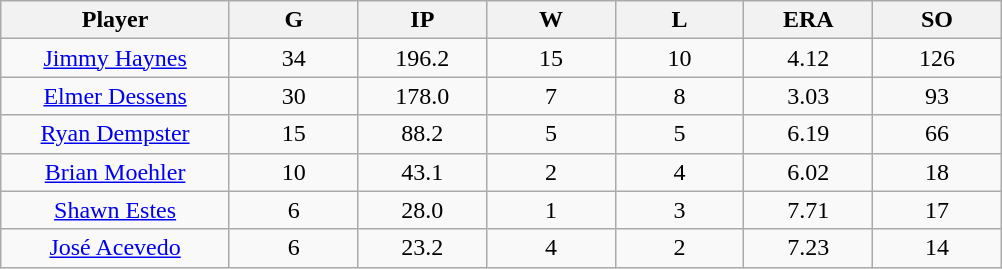<table class="wikitable sortable">
<tr>
<th bgcolor="#DDDDFF" width="16%">Player</th>
<th bgcolor="#DDDDFF" width="9%">G</th>
<th bgcolor="#DDDDFF" width="9%">IP</th>
<th bgcolor="#DDDDFF" width="9%">W</th>
<th bgcolor="#DDDDFF" width="9%">L</th>
<th bgcolor="#DDDDFF" width="9%">ERA</th>
<th bgcolor="#DDDDFF" width="9%">SO</th>
</tr>
<tr align="center">
<td><a href='#'>Jimmy Haynes</a></td>
<td>34</td>
<td>196.2</td>
<td>15</td>
<td>10</td>
<td>4.12</td>
<td>126</td>
</tr>
<tr align=center>
<td><a href='#'>Elmer Dessens</a></td>
<td>30</td>
<td>178.0</td>
<td>7</td>
<td>8</td>
<td>3.03</td>
<td>93</td>
</tr>
<tr align="center">
<td><a href='#'>Ryan Dempster</a></td>
<td>15</td>
<td>88.2</td>
<td>5</td>
<td>5</td>
<td>6.19</td>
<td>66</td>
</tr>
<tr align=center>
<td><a href='#'>Brian Moehler</a></td>
<td>10</td>
<td>43.1</td>
<td>2</td>
<td>4</td>
<td>6.02</td>
<td>18</td>
</tr>
<tr align=center>
<td><a href='#'>Shawn Estes</a></td>
<td>6</td>
<td>28.0</td>
<td>1</td>
<td>3</td>
<td>7.71</td>
<td>17</td>
</tr>
<tr align=center>
<td><a href='#'>José Acevedo</a></td>
<td>6</td>
<td>23.2</td>
<td>4</td>
<td>2</td>
<td>7.23</td>
<td>14</td>
</tr>
</table>
